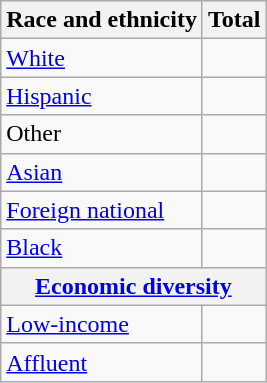<table class="wikitable floatright sortable collapsible"; text-align:right; font-size:80%;">
<tr>
<th>Race and ethnicity</th>
<th colspan="2" data-sort-type=number>Total</th>
</tr>
<tr>
<td><a href='#'>White</a></td>
<td align=right></td>
</tr>
<tr>
<td><a href='#'>Hispanic</a></td>
<td align=right></td>
</tr>
<tr>
<td>Other</td>
<td align=right></td>
</tr>
<tr>
<td><a href='#'>Asian</a></td>
<td align=right></td>
</tr>
<tr>
<td><a href='#'>Foreign national</a></td>
<td align=right></td>
</tr>
<tr>
<td><a href='#'>Black</a></td>
<td align=right></td>
</tr>
<tr>
<th colspan="4" data-sort-type=number><a href='#'>Economic diversity</a></th>
</tr>
<tr>
<td><a href='#'>Low-income</a></td>
<td align=right></td>
</tr>
<tr>
<td><a href='#'>Affluent</a></td>
<td align=right></td>
</tr>
</table>
